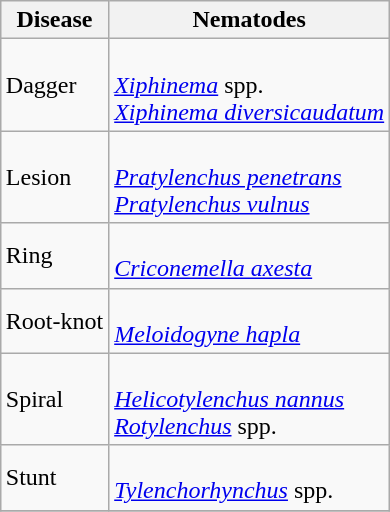<table class="wikitable" style="margin: 1em auto 1em auto; clear">
<tr>
<th>Disease</th>
<th>Nematodes</th>
</tr>
<tr>
<td>Dagger</td>
<td><br><em><a href='#'>Xiphinema</a></em> spp. <br>
<em><a href='#'>Xiphinema diversicaudatum</a></em></td>
</tr>
<tr>
<td>Lesion</td>
<td><br><em><a href='#'>Pratylenchus penetrans</a></em><br>
<em><a href='#'>Pratylenchus vulnus</a></em></td>
</tr>
<tr>
<td>Ring</td>
<td><br><em><a href='#'>Criconemella axesta</a></em></td>
</tr>
<tr>
<td>Root-knot</td>
<td><br><em><a href='#'>Meloidogyne hapla</a></em></td>
</tr>
<tr>
<td>Spiral</td>
<td><br><em><a href='#'>Helicotylenchus nannus</a></em><br>
<em><a href='#'>Rotylenchus</a></em> spp.</td>
</tr>
<tr>
<td>Stunt</td>
<td><br><em><a href='#'>Tylenchorhynchus</a></em> spp.</td>
</tr>
<tr>
</tr>
</table>
